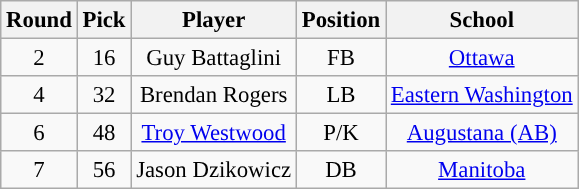<table class="wikitable" style="font-size: 95%;">
<tr>
<th scope="col">Round</th>
<th scope="col">Pick</th>
<th scope="col">Player</th>
<th scope="col">Position</th>
<th scope="col">School</th>
</tr>
<tr align="center">
<td align=center>2</td>
<td>16</td>
<td>Guy Battaglini</td>
<td>FB</td>
<td><a href='#'>Ottawa</a></td>
</tr>
<tr align="center">
<td align=center>4</td>
<td>32</td>
<td>Brendan Rogers</td>
<td>LB</td>
<td><a href='#'>Eastern Washington</a></td>
</tr>
<tr align="center">
<td align=center>6</td>
<td>48</td>
<td><a href='#'>Troy Westwood</a></td>
<td>P/K</td>
<td><a href='#'>Augustana (AB)</a></td>
</tr>
<tr align="center">
<td align=center>7</td>
<td>56</td>
<td>Jason Dzikowicz</td>
<td>DB</td>
<td><a href='#'>Manitoba</a></td>
</tr>
</table>
